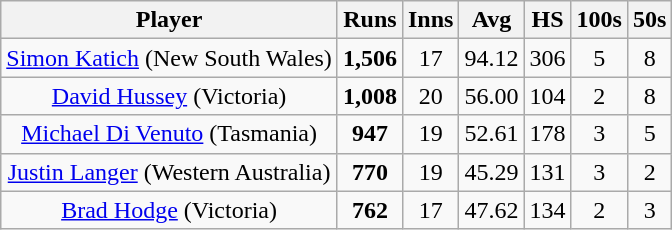<table class="wikitable">
<tr>
<th>Player</th>
<th>Runs</th>
<th>Inns</th>
<th>Avg</th>
<th>HS</th>
<th>100s</th>
<th>50s</th>
</tr>
<tr align=center>
<td><a href='#'>Simon Katich</a> (New South Wales)</td>
<td><strong>1,506</strong></td>
<td>17</td>
<td>94.12</td>
<td>306</td>
<td>5</td>
<td>8</td>
</tr>
<tr align=center>
<td><a href='#'>David Hussey</a> (Victoria)</td>
<td><strong>1,008</strong></td>
<td>20</td>
<td>56.00</td>
<td>104</td>
<td>2</td>
<td>8</td>
</tr>
<tr align=center>
<td><a href='#'>Michael Di Venuto</a> (Tasmania)</td>
<td><strong>947</strong></td>
<td>19</td>
<td>52.61</td>
<td>178</td>
<td>3</td>
<td>5</td>
</tr>
<tr align=center>
<td><a href='#'>Justin Langer</a> (Western Australia)</td>
<td><strong>770</strong></td>
<td>19</td>
<td>45.29</td>
<td>131</td>
<td>3</td>
<td>2</td>
</tr>
<tr align=center>
<td><a href='#'>Brad Hodge</a> (Victoria)</td>
<td><strong>762</strong></td>
<td>17</td>
<td>47.62</td>
<td>134</td>
<td>2</td>
<td>3</td>
</tr>
</table>
